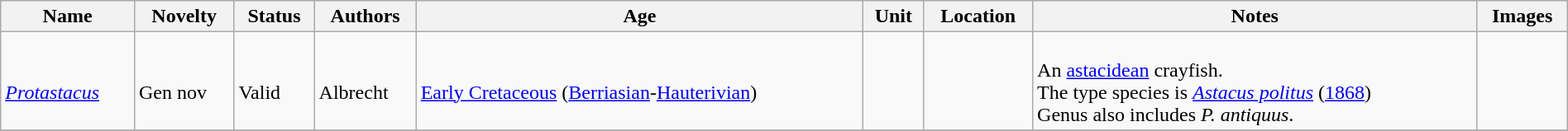<table class="wikitable sortable" align="center" width="100%">
<tr>
<th>Name</th>
<th>Novelty</th>
<th>Status</th>
<th>Authors</th>
<th>Age</th>
<th>Unit</th>
<th>Location</th>
<th>Notes</th>
<th>Images</th>
</tr>
<tr>
<td><br><em><a href='#'>Protastacus</a></em></td>
<td><br>Gen nov</td>
<td><br>Valid</td>
<td><br>Albrecht</td>
<td><br><a href='#'>Early Cretaceous</a> (<a href='#'>Berriasian</a>-<a href='#'>Hauterivian</a>)</td>
<td></td>
<td><br></td>
<td><br>An <a href='#'>astacidean</a> crayfish.<br> The type species is <em><a href='#'>Astacus politus</a></em> (<a href='#'>1868</a>)<br> Genus also includes <em>P. antiquus</em>.</td>
<td></td>
</tr>
<tr>
</tr>
</table>
